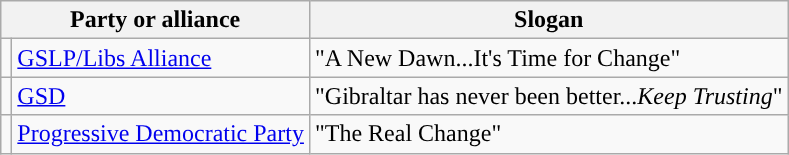<table class=wikitable>
<tr>
<th colspan=2>Party or alliance</th>
<th>Slogan</th>
</tr>
<tr>
<td></td>
<td><a href='#'>GSLP/Libs Alliance</a></td>
<td>"A New Dawn...It's Time for Change"</td>
</tr>
<tr>
<td></td>
<td><a href='#'>GSD</a></td>
<td>"Gibraltar has never been better...<em>Keep Trusting</em>"</td>
</tr>
<tr>
<td></td>
<td><a href='#'> Progressive Democratic Party</a></td>
<td>"The Real Change"</td>
</tr>
</table>
